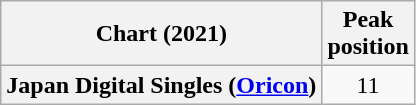<table class="wikitable plainrowheaders" style="text-align:center">
<tr>
<th scope="col">Chart (2021)</th>
<th scope="col">Peak<br>position</th>
</tr>
<tr>
<th scope="row">Japan Digital Singles (<a href='#'>Oricon</a>)</th>
<td>11</td>
</tr>
</table>
